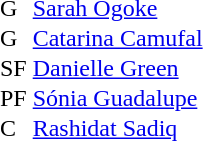<table border="0" cellpadding="0">
<tr>
<td>G</td>
<td></td>
<td><a href='#'>Sarah Ogoke</a></td>
</tr>
<tr>
<td>G</td>
<td></td>
<td><a href='#'>Catarina Camufal</a></td>
</tr>
<tr>
<td>SF</td>
<td></td>
<td><a href='#'>Danielle Green</a></td>
</tr>
<tr>
<td>PF</td>
<td></td>
<td><a href='#'>Sónia Guadalupe</a></td>
</tr>
<tr>
<td>C</td>
<td></td>
<td><a href='#'>Rashidat Sadiq</a></td>
</tr>
</table>
